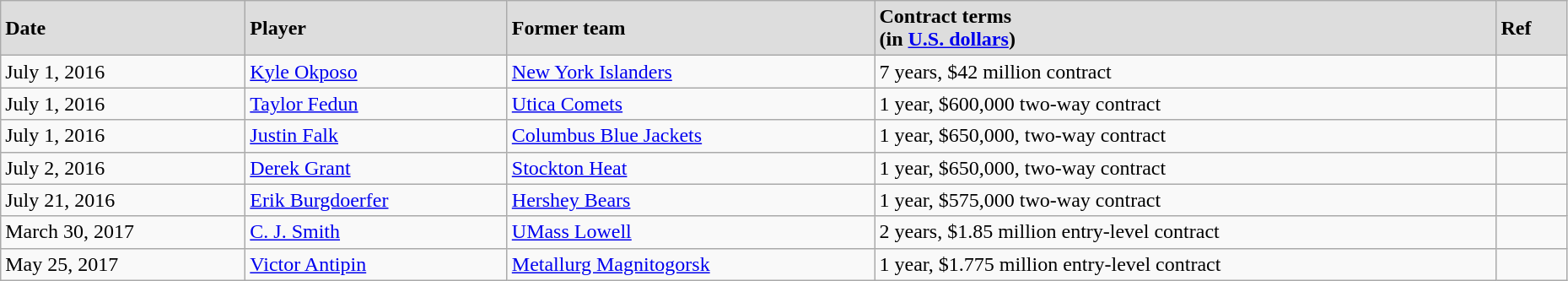<table class="wikitable" width=98%>
<tr style="background:#ddd;">
<td><strong>Date</strong></td>
<td><strong>Player</strong></td>
<td><strong>Former team</strong></td>
<td><strong>Contract terms</strong><br><strong>(in <a href='#'>U.S. dollars</a>)</strong></td>
<td><strong>Ref</strong></td>
</tr>
<tr>
<td>July 1, 2016</td>
<td><a href='#'>Kyle Okposo</a></td>
<td><a href='#'>New York Islanders</a></td>
<td>7 years, $42 million contract</td>
<td></td>
</tr>
<tr>
<td>July 1, 2016</td>
<td><a href='#'>Taylor Fedun</a></td>
<td><a href='#'>Utica Comets</a></td>
<td>1 year, $600,000 two-way contract</td>
<td></td>
</tr>
<tr>
<td>July 1, 2016</td>
<td><a href='#'>Justin Falk</a></td>
<td><a href='#'>Columbus Blue Jackets</a></td>
<td>1 year, $650,000, two-way contract</td>
<td></td>
</tr>
<tr>
<td>July 2, 2016</td>
<td><a href='#'>Derek Grant</a></td>
<td><a href='#'>Stockton Heat</a></td>
<td>1 year, $650,000, two-way contract</td>
<td></td>
</tr>
<tr>
<td>July 21, 2016</td>
<td><a href='#'>Erik Burgdoerfer</a></td>
<td><a href='#'>Hershey Bears</a></td>
<td>1 year, $575,000 two-way contract</td>
<td></td>
</tr>
<tr>
<td>March 30, 2017</td>
<td><a href='#'>C. J. Smith</a></td>
<td><a href='#'>UMass Lowell</a></td>
<td>2 years, $1.85 million entry-level contract</td>
<td></td>
</tr>
<tr>
<td>May 25, 2017</td>
<td><a href='#'>Victor Antipin</a></td>
<td><a href='#'>Metallurg Magnitogorsk</a></td>
<td>1 year, $1.775 million entry-level contract</td>
<td></td>
</tr>
</table>
